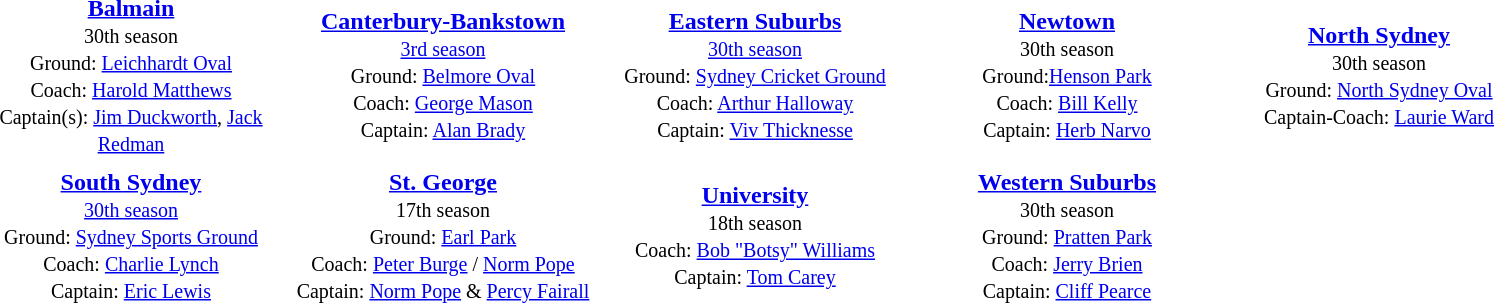<table align="center" class="toccolours" style="text-valign: center;" cellpadding=3 cellspacing=2>
<tr>
<th width=200></th>
<th width=200></th>
<th width=200></th>
<th width=200></th>
<th width=200></th>
</tr>
<tr>
<td align="center"><strong><a href='#'>Balmain</a></strong><br><small>30th season<br>Ground: <a href='#'>Leichhardt Oval</a><br>
Coach: <a href='#'>Harold Matthews</a><br>Captain(s): <a href='#'>Jim Duckworth</a>,  <a href='#'>Jack Redman</a></small></td>
<td align="center"><strong><a href='#'>Canterbury-Bankstown</a></strong><br><small><a href='#'>3rd season</a><br>Ground: <a href='#'>Belmore Oval</a><br>
Coach: <a href='#'>George Mason</a><br>Captain: <a href='#'>Alan Brady</a></small></td>
<td align="center"><strong><a href='#'>Eastern Suburbs</a></strong><br><small><a href='#'>30th season</a><br>Ground: <a href='#'>Sydney Cricket Ground</a> <br>
Coach: <a href='#'>Arthur Halloway</a> <br>Captain: <a href='#'>Viv Thicknesse</a> </small></td>
<td align="center"><strong><a href='#'>Newtown</a></strong><br><small>30th season<br>Ground:<a href='#'>Henson Park</a><br>
Coach: <a href='#'>Bill Kelly</a><br>Captain: <a href='#'>Herb Narvo</a> </small></td>
<td align="center"><strong><a href='#'>North Sydney</a></strong><br><small>30th season<br>Ground: <a href='#'>North Sydney Oval</a> <br>
Captain-Coach: <a href='#'>Laurie Ward</a> </small></td>
</tr>
<tr>
<td align="center"><strong><a href='#'>South Sydney</a></strong><br><small><a href='#'>30th season</a><br>Ground: <a href='#'>Sydney Sports Ground</a> <br>
Coach: <a href='#'>Charlie Lynch</a> <br>Captain: <a href='#'>Eric Lewis</a> </small></td>
<td align="center"><strong><a href='#'>St. George</a></strong><br><small>17th season<br>Ground: <a href='#'>Earl Park</a><br>
Coach: <a href='#'>Peter Burge</a> / <a href='#'>Norm Pope</a><br>Captain: <a href='#'>Norm Pope</a> & <a href='#'>Percy Fairall</a> </small></td>
<td align="center"><strong><a href='#'>University</a></strong><br><small>18th season<br>
Coach: <a href='#'>Bob "Botsy" Williams</a> <br>Captain: <a href='#'>Tom Carey</a></small></td>
<td align="center"><strong><a href='#'>Western Suburbs</a></strong><br><small>30th season<br>Ground: <a href='#'>Pratten Park</a> <br>
Coach: <a href='#'>Jerry Brien</a> <br>Captain: <a href='#'>Cliff Pearce</a> </small></td>
</tr>
</table>
